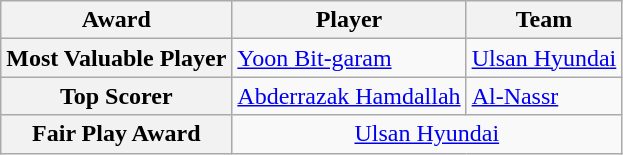<table class="wikitable" style="text-align:center">
<tr>
<th>Award</th>
<th>Player</th>
<th>Team</th>
</tr>
<tr>
<th>Most Valuable Player</th>
<td align=left> <a href='#'>Yoon Bit-garam</a></td>
<td align=left> <a href='#'>Ulsan Hyundai</a></td>
</tr>
<tr>
<th>Top Scorer</th>
<td align=left> <a href='#'>Abderrazak Hamdallah</a></td>
<td align=left> <a href='#'>Al-Nassr</a></td>
</tr>
<tr>
<th>Fair Play Award</th>
<td colspan="2" align="center"> <a href='#'>Ulsan Hyundai</a></td>
</tr>
</table>
